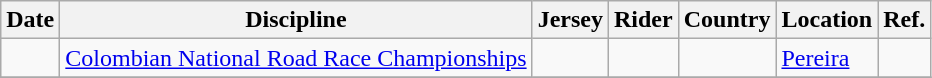<table class="wikitable sortable">
<tr>
<th>Date</th>
<th>Discipline</th>
<th>Jersey</th>
<th>Rider</th>
<th>Country</th>
<th>Location</th>
<th class="unsortable">Ref.</th>
</tr>
<tr>
<td></td>
<td><a href='#'>Colombian National Road Race Championships</a></td>
<td align="center"></td>
<td></td>
<td></td>
<td><a href='#'>Pereira</a></td>
<td align="center"></td>
</tr>
<tr>
</tr>
</table>
